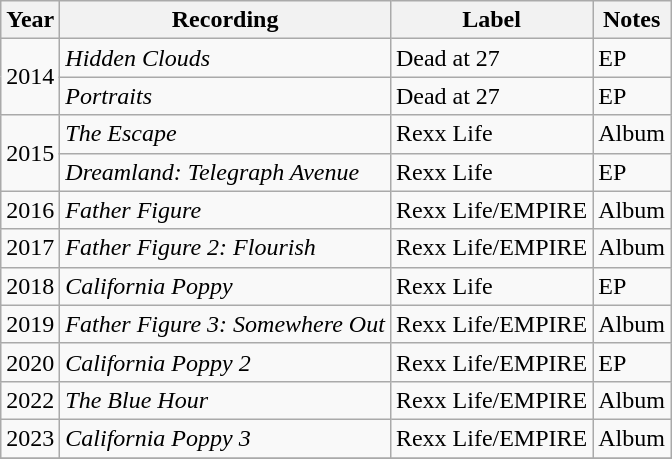<table class="wikitable sortable">
<tr>
<th>Year</th>
<th>Recording</th>
<th>Label</th>
<th>Notes</th>
</tr>
<tr>
<td scope=row rowspan="2">2014</td>
<td><em>Hidden Clouds</em></td>
<td>Dead at 27</td>
<td>EP</td>
</tr>
<tr>
<td><em>Portraits</em></td>
<td>Dead at 27</td>
<td>EP</td>
</tr>
<tr>
<td scope=row rowspan="2">2015</td>
<td><em>The Escape</em></td>
<td>Rexx Life</td>
<td>Album</td>
</tr>
<tr>
<td><em>Dreamland: Telegraph Avenue</em></td>
<td>Rexx Life</td>
<td>EP</td>
</tr>
<tr>
<td>2016</td>
<td><em>Father Figure</em></td>
<td>Rexx Life/EMPIRE</td>
<td>Album</td>
</tr>
<tr>
<td>2017</td>
<td><em>Father Figure 2: Flourish</em></td>
<td>Rexx Life/EMPIRE</td>
<td>Album</td>
</tr>
<tr>
<td>2018</td>
<td><em>California Poppy</em></td>
<td>Rexx Life</td>
<td>EP</td>
</tr>
<tr>
<td>2019</td>
<td><em>Father Figure 3: Somewhere Out</em></td>
<td>Rexx Life/EMPIRE</td>
<td>Album</td>
</tr>
<tr>
<td>2020</td>
<td><em>California Poppy 2</em></td>
<td>Rexx Life/EMPIRE</td>
<td>EP</td>
</tr>
<tr>
<td>2022</td>
<td><em>The Blue Hour</em></td>
<td>Rexx Life/EMPIRE</td>
<td>Album</td>
</tr>
<tr>
<td>2023</td>
<td><em>California Poppy 3</em></td>
<td>Rexx Life/EMPIRE</td>
<td>Album</td>
</tr>
<tr>
</tr>
</table>
